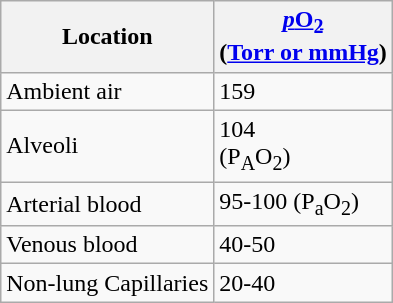<table class="wikitable">
<tr>
<th>Location</th>
<th><a href='#'><em>p</em>O<sub>2</sub></a><br>(<a href='#'>Torr or mmHg</a>)</th>
</tr>
<tr>
<td>Ambient air</td>
<td>159</td>
</tr>
<tr>
<td>Alveoli</td>
<td>104<br>(P<sub>A</sub>O<sub>2</sub>)</td>
</tr>
<tr>
<td>Arterial blood</td>
<td>95-100 (P<sub>a</sub>O<sub>2</sub>)</td>
</tr>
<tr>
<td>Venous blood</td>
<td>40-50</td>
</tr>
<tr>
<td>Non-lung Capillaries</td>
<td>20-40</td>
</tr>
</table>
